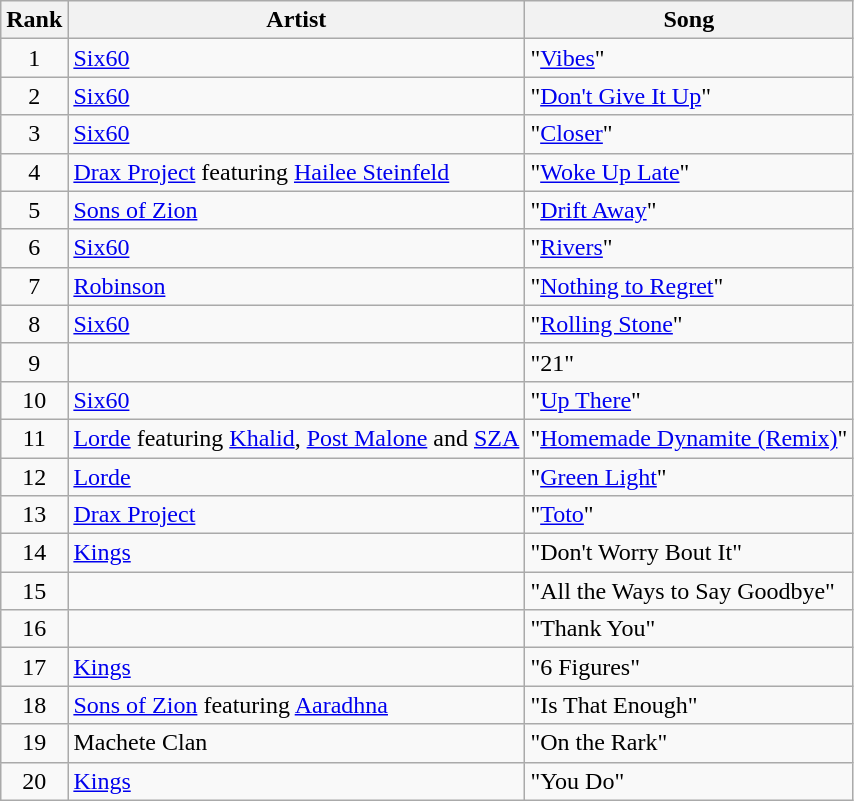<table class="wikitable sortable">
<tr>
<th>Rank</th>
<th>Artist</th>
<th>Song</th>
</tr>
<tr>
<td align="center">1</td>
<td><a href='#'>Six60</a></td>
<td>"<a href='#'>Vibes</a>"</td>
</tr>
<tr>
<td align="center">2</td>
<td><a href='#'>Six60</a></td>
<td>"<a href='#'>Don't Give It Up</a>"</td>
</tr>
<tr>
<td align="center">3</td>
<td><a href='#'>Six60</a></td>
<td>"<a href='#'>Closer</a>"</td>
</tr>
<tr>
<td align="center">4</td>
<td><a href='#'>Drax Project</a> featuring <a href='#'>Hailee Steinfeld</a></td>
<td>"<a href='#'>Woke Up Late</a>"</td>
</tr>
<tr>
<td align="center">5</td>
<td><a href='#'>Sons of Zion</a></td>
<td>"<a href='#'>Drift Away</a>"</td>
</tr>
<tr>
<td align="center">6</td>
<td><a href='#'>Six60</a></td>
<td>"<a href='#'>Rivers</a>"</td>
</tr>
<tr>
<td align="center">7</td>
<td><a href='#'>Robinson</a></td>
<td>"<a href='#'>Nothing to Regret</a>"</td>
</tr>
<tr>
<td align="center">8</td>
<td><a href='#'>Six60</a></td>
<td>"<a href='#'>Rolling Stone</a>"</td>
</tr>
<tr>
<td align="center">9</td>
<td></td>
<td>"21"</td>
</tr>
<tr>
<td align="center">10</td>
<td><a href='#'>Six60</a></td>
<td>"<a href='#'>Up There</a>"</td>
</tr>
<tr>
<td align="center">11</td>
<td><a href='#'>Lorde</a> featuring <a href='#'>Khalid</a>, <a href='#'>Post Malone</a> and <a href='#'>SZA</a></td>
<td>"<a href='#'>Homemade Dynamite (Remix)</a>"</td>
</tr>
<tr>
<td align="center">12</td>
<td><a href='#'>Lorde</a></td>
<td>"<a href='#'>Green Light</a>"</td>
</tr>
<tr>
<td align="center">13</td>
<td><a href='#'>Drax Project</a></td>
<td>"<a href='#'>Toto</a>"</td>
</tr>
<tr>
<td align="center">14</td>
<td><a href='#'>Kings</a></td>
<td>"Don't Worry Bout It"</td>
</tr>
<tr>
<td align="center">15</td>
<td></td>
<td>"All the Ways to Say Goodbye"</td>
</tr>
<tr>
<td align="center">16</td>
<td></td>
<td>"Thank You"</td>
</tr>
<tr>
<td align="center">17</td>
<td><a href='#'>Kings</a></td>
<td>"6 Figures"</td>
</tr>
<tr>
<td align="center">18</td>
<td><a href='#'>Sons of Zion</a> featuring <a href='#'>Aaradhna</a></td>
<td>"Is That Enough"</td>
</tr>
<tr>
<td align="center">19</td>
<td>Machete Clan</td>
<td>"On the Rark"</td>
</tr>
<tr>
<td align="center">20</td>
<td><a href='#'>Kings</a></td>
<td>"You Do"</td>
</tr>
</table>
